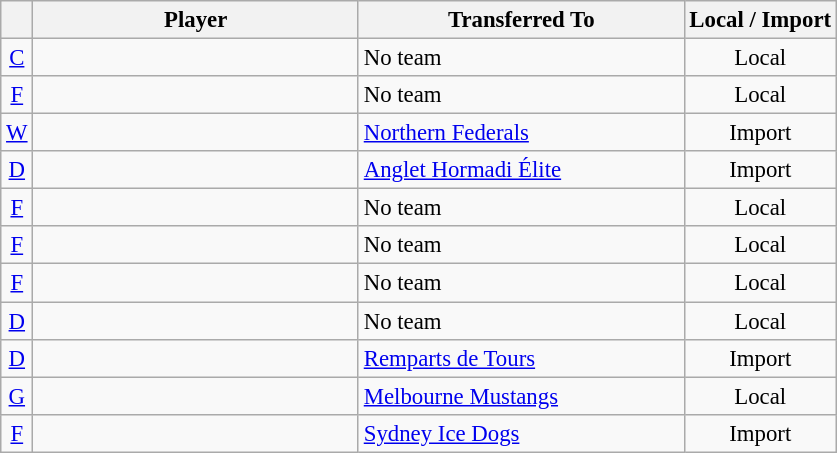<table class="wikitable plainrowheaders sortable" style="font-size:95%; text-align: center">
<tr>
<th></th>
<th scope="col" style="width:210px;">Player</th>
<th scope="col" style="width:210px;">Transferred To</th>
<th>Local / Import</th>
</tr>
<tr>
<td><a href='#'>C</a></td>
<td align="left"> </td>
<td align="left">No team</td>
<td>Local</td>
</tr>
<tr>
<td><a href='#'>F</a></td>
<td align="left"> </td>
<td align="left">No team</td>
<td>Local</td>
</tr>
<tr>
<td><a href='#'>W</a></td>
<td align="left"> </td>
<td align="left"> <a href='#'>Northern Federals</a></td>
<td>Import</td>
</tr>
<tr>
<td><a href='#'>D</a></td>
<td align="left"> </td>
<td align="left"> <a href='#'>Anglet Hormadi Élite</a></td>
<td>Import</td>
</tr>
<tr>
<td><a href='#'>F</a></td>
<td align="left"> </td>
<td align="left">No team</td>
<td>Local</td>
</tr>
<tr>
<td><a href='#'>F</a></td>
<td align="left"> </td>
<td align="left">No team</td>
<td>Local</td>
</tr>
<tr>
<td><a href='#'>F</a></td>
<td align="left"> </td>
<td align="left">No team</td>
<td>Local</td>
</tr>
<tr>
<td><a href='#'>D</a></td>
<td align="left"> </td>
<td align="left">No team</td>
<td>Local</td>
</tr>
<tr>
<td><a href='#'>D</a></td>
<td align="left"> </td>
<td align="left"> <a href='#'>Remparts de Tours</a></td>
<td>Import</td>
</tr>
<tr>
<td><a href='#'>G</a></td>
<td align="left"> </td>
<td align="left"> <a href='#'>Melbourne Mustangs</a></td>
<td>Local</td>
</tr>
<tr>
<td><a href='#'>F</a></td>
<td align="left"> </td>
<td align="left"> <a href='#'>Sydney Ice Dogs</a></td>
<td>Import</td>
</tr>
</table>
